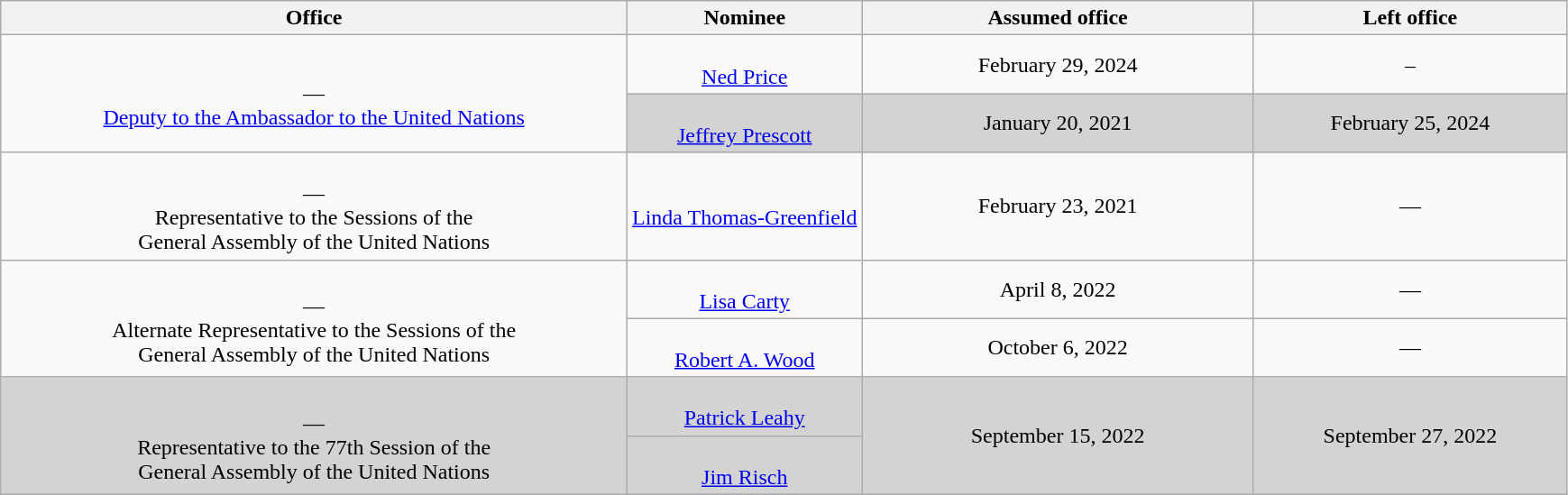<table class="wikitable sortable" style="text-align:center">
<tr>
<th style="width:40%;">Office</th>
<th style="width:15%;">Nominee</th>
<th style="width:25%;" data-sort-type="date">Assumed office</th>
<th style="width:20%;" data-sort-type="date">Left office</th>
</tr>
<tr>
<td rowspan=2><br>—<br><a href='#'>Deputy to the Ambassador to the United Nations</a></td>
<td><br><a href='#'>Ned Price</a></td>
<td>February 29, 2024</td>
<td>–</td>
</tr>
<tr style="background:lightgray;">
<td><br><a href='#'>Jeffrey Prescott</a></td>
<td>January 20, 2021</td>
<td>February 25, 2024</td>
</tr>
<tr>
<td><br>—<br>Representative to the Sessions of the<br>General Assembly of the United Nations</td>
<td><br><a href='#'>Linda Thomas-Greenfield</a></td>
<td>February 23, 2021<br></td>
<td>—</td>
</tr>
<tr>
<td rowspan=2><br>—<br>Alternate Representative to the Sessions of the<br>General Assembly of the United Nations</td>
<td><br><a href='#'>Lisa Carty</a></td>
<td>April 8, 2022<br></td>
<td>—</td>
</tr>
<tr>
<td><br><a href='#'>Robert A. Wood</a></td>
<td>October 6, 2022<br></td>
<td>—</td>
</tr>
<tr style="background:lightgray;">
<td rowspan=2><br>—<br>Representative to the 77th Session of the<br>General Assembly of the United Nations</td>
<td><br><a href='#'>Patrick Leahy</a></td>
<td rowspan=2>September 15, 2022<br></td>
<td rowspan=2>September 27, 2022</td>
</tr>
<tr style="background:lightgray;">
<td><br><a href='#'>Jim Risch</a></td>
</tr>
</table>
